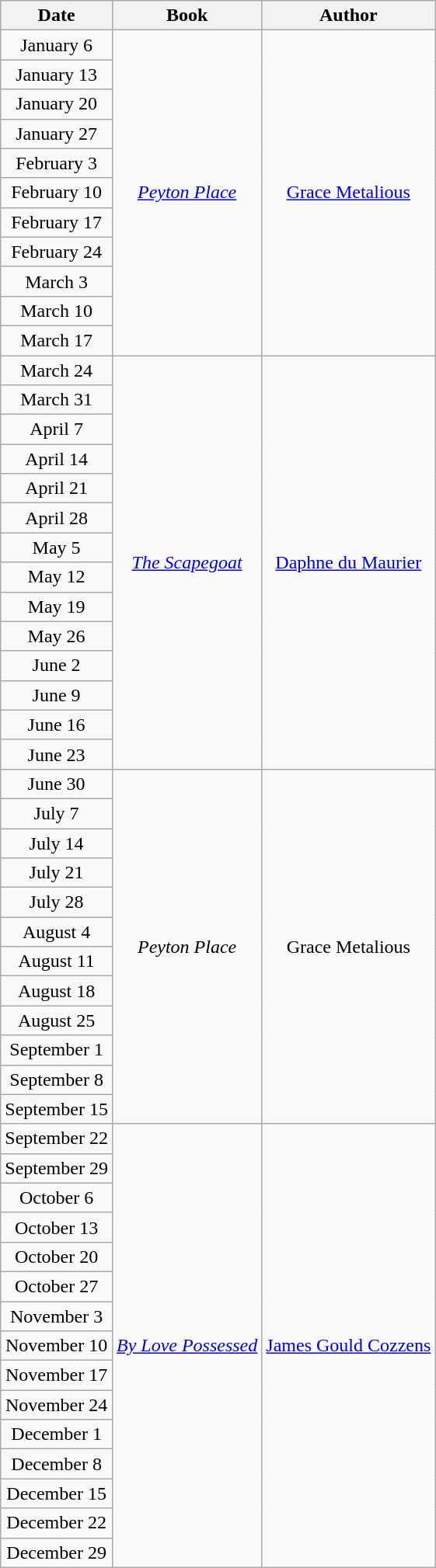<table class="wikitable sortable" style="text-align: center">
<tr>
<th>Date</th>
<th>Book</th>
<th>Author</th>
</tr>
<tr>
<td>January 6</td>
<td rowspan=11><em><a href='#'>Peyton Place</a></em></td>
<td rowspan=11><a href='#'>Grace Metalious</a></td>
</tr>
<tr>
<td>January 13</td>
</tr>
<tr>
<td>January 20</td>
</tr>
<tr>
<td>January 27</td>
</tr>
<tr>
<td>February 3</td>
</tr>
<tr>
<td>February 10</td>
</tr>
<tr>
<td>February 17</td>
</tr>
<tr>
<td>February 24</td>
</tr>
<tr>
<td>March 3</td>
</tr>
<tr>
<td>March 10</td>
</tr>
<tr>
<td>March 17</td>
</tr>
<tr>
<td>March 24</td>
<td rowspan=14><em><a href='#'>The Scapegoat</a></em></td>
<td rowspan=14><a href='#'>Daphne du Maurier</a></td>
</tr>
<tr>
<td>March 31</td>
</tr>
<tr>
<td>April 7</td>
</tr>
<tr>
<td>April 14</td>
</tr>
<tr>
<td>April 21</td>
</tr>
<tr>
<td>April 28</td>
</tr>
<tr>
<td>May 5</td>
</tr>
<tr>
<td>May 12</td>
</tr>
<tr>
<td>May 19</td>
</tr>
<tr>
<td>May 26</td>
</tr>
<tr>
<td>June 2</td>
</tr>
<tr>
<td>June 9</td>
</tr>
<tr>
<td>June 16</td>
</tr>
<tr>
<td>June 23</td>
</tr>
<tr>
<td>June 30</td>
<td rowspan=12><em>Peyton Place</em></td>
<td rowspan=12>Grace Metalious</td>
</tr>
<tr>
<td>July 7</td>
</tr>
<tr>
<td>July 14</td>
</tr>
<tr>
<td>July 21</td>
</tr>
<tr>
<td>July 28</td>
</tr>
<tr>
<td>August 4</td>
</tr>
<tr>
<td>August 11</td>
</tr>
<tr>
<td>August 18</td>
</tr>
<tr>
<td>August 25</td>
</tr>
<tr>
<td>September 1</td>
</tr>
<tr>
<td>September 8</td>
</tr>
<tr>
<td>September 15</td>
</tr>
<tr>
<td>September 22</td>
<td rowspan=15><em><a href='#'>By Love Possessed</a></em></td>
<td rowspan=15><a href='#'>James Gould Cozzens</a></td>
</tr>
<tr>
<td>September 29</td>
</tr>
<tr>
<td>October 6</td>
</tr>
<tr>
<td>October 13</td>
</tr>
<tr>
<td>October 20</td>
</tr>
<tr>
<td>October 27</td>
</tr>
<tr>
<td>November 3</td>
</tr>
<tr>
<td>November 10</td>
</tr>
<tr>
<td>November 17</td>
</tr>
<tr>
<td>November 24</td>
</tr>
<tr>
<td>December 1</td>
</tr>
<tr>
<td>December 8</td>
</tr>
<tr>
<td>December 15</td>
</tr>
<tr>
<td>December 22</td>
</tr>
<tr>
<td>December 29</td>
</tr>
</table>
